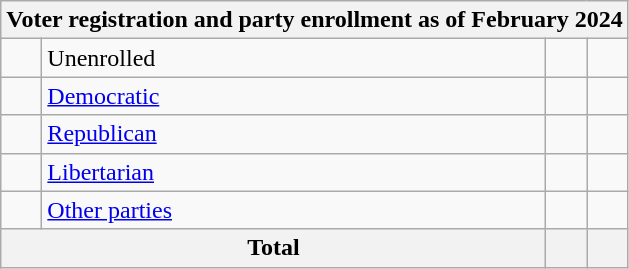<table class=wikitable>
<tr>
<th colspan = 6>Voter registration and party enrollment as of February 2024</th>
</tr>
<tr>
<td></td>
<td>Unenrolled</td>
<td align = center></td>
<td align = center></td>
</tr>
<tr>
<td></td>
<td><a href='#'>Democratic</a></td>
<td align = center></td>
<td align = center></td>
</tr>
<tr>
<td></td>
<td><a href='#'>Republican</a></td>
<td align = center></td>
<td align = center></td>
</tr>
<tr>
<td></td>
<td><a href='#'>Libertarian</a></td>
<td align = center></td>
<td align = center></td>
</tr>
<tr>
<td></td>
<td><a href='#'>Other parties</a></td>
<td align = center></td>
<td align = center></td>
</tr>
<tr>
<th colspan = 2>Total</th>
<th align = center></th>
<th align = center></th>
</tr>
</table>
